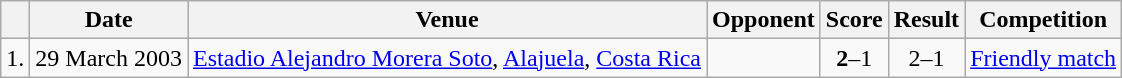<table class="wikitable">
<tr>
<th></th>
<th>Date</th>
<th>Venue</th>
<th>Opponent</th>
<th>Score</th>
<th>Result</th>
<th>Competition</th>
</tr>
<tr>
<td align="center">1.</td>
<td>29 March 2003</td>
<td><a href='#'>Estadio Alejandro Morera Soto</a>, <a href='#'>Alajuela</a>, <a href='#'>Costa Rica</a></td>
<td></td>
<td align="center"><strong>2</strong>–1</td>
<td align="center">2–1</td>
<td><a href='#'>Friendly match</a></td>
</tr>
</table>
